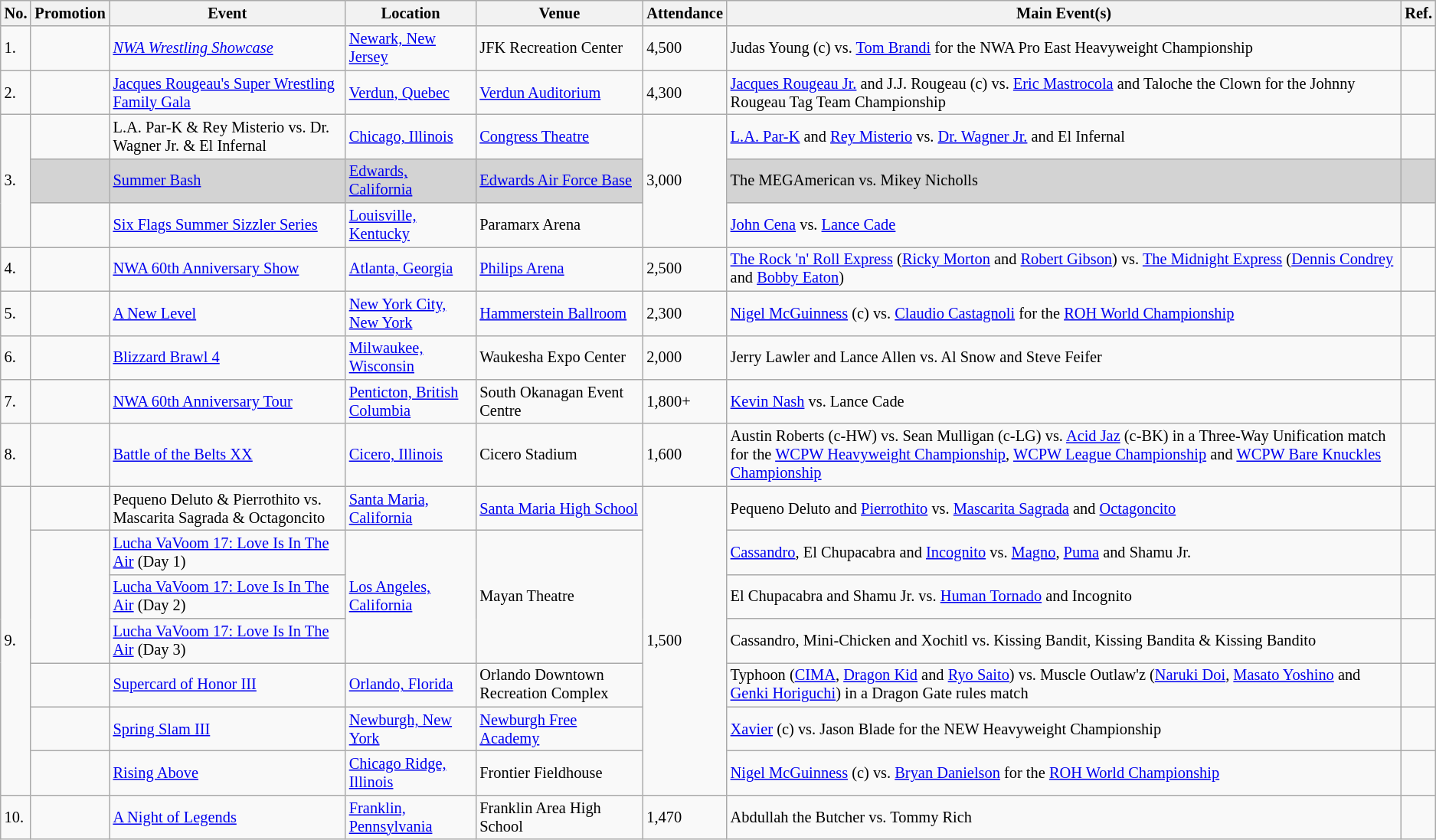<table class="wikitable sortable" style="font-size:85%;">
<tr>
<th>No.</th>
<th>Promotion</th>
<th>Event</th>
<th>Location</th>
<th>Venue</th>
<th>Attendance</th>
<th class=unsortable>Main Event(s)</th>
<th class=unsortable>Ref.</th>
</tr>
<tr>
<td>1.</td>
<td></td>
<td><em><a href='#'>NWA Wrestling Showcase</a></em> <br> </td>
<td><a href='#'>Newark, New Jersey</a></td>
<td>JFK Recreation Center</td>
<td>4,500</td>
<td>Judas Young (c) vs. <a href='#'>Tom Brandi</a> for the NWA Pro East Heavyweight Championship</td>
<td></td>
</tr>
<tr>
<td>2.</td>
<td></td>
<td><a href='#'>Jacques Rougeau's Super Wrestling Family Gala</a> <br> </td>
<td><a href='#'>Verdun, Quebec</a></td>
<td><a href='#'>Verdun Auditorium</a></td>
<td>4,300</td>
<td><a href='#'>Jacques Rougeau Jr.</a> and J.J. Rougeau (c) vs. <a href='#'>Eric Mastrocola</a> and Taloche the Clown for the Johnny Rougeau Tag Team Championship</td>
<td></td>
</tr>
<tr>
<td rowspan=3>3.</td>
<td></td>
<td>L.A. Par-K & Rey Misterio vs. Dr. Wagner Jr. & El Infernal <br> </td>
<td><a href='#'>Chicago, Illinois</a></td>
<td><a href='#'>Congress Theatre</a></td>
<td rowspan=3>3,000</td>
<td><a href='#'>L.A. Par-K</a> and <a href='#'>Rey Misterio</a> vs. <a href='#'>Dr. Wagner Jr.</a> and El Infernal</td>
<td></td>
</tr>
<tr>
<td bgcolor=lightgrey></td>
<td bgcolor=lightgrey><a href='#'>Summer Bash</a> <br> </td>
<td bgcolor=lightgrey><a href='#'>Edwards, California</a></td>
<td bgcolor=lightgrey><a href='#'>Edwards Air Force Base</a></td>
<td bgcolor=lightgrey>The MEGAmerican vs. Mikey Nicholls</td>
<td bgcolor=lightgrey></td>
</tr>
<tr>
<td></td>
<td><a href='#'>Six Flags Summer Sizzler Series</a> <br> </td>
<td><a href='#'>Louisville, Kentucky</a></td>
<td>Paramarx Arena</td>
<td><a href='#'>John Cena</a> vs. <a href='#'>Lance Cade</a></td>
<td></td>
</tr>
<tr>
<td>4.</td>
<td></td>
<td><a href='#'>NWA 60th Anniversary Show</a> <br> </td>
<td><a href='#'>Atlanta, Georgia</a></td>
<td><a href='#'>Philips Arena</a></td>
<td>2,500</td>
<td><a href='#'>The Rock 'n' Roll Express</a> (<a href='#'>Ricky Morton</a> and <a href='#'>Robert Gibson</a>) vs. <a href='#'>The Midnight Express</a> (<a href='#'>Dennis Condrey</a> and <a href='#'>Bobby Eaton</a>)</td>
<td></td>
</tr>
<tr>
<td>5.</td>
<td></td>
<td><a href='#'>A New Level</a> <br> </td>
<td><a href='#'>New York City, New York</a></td>
<td><a href='#'>Hammerstein Ballroom</a></td>
<td>2,300</td>
<td><a href='#'>Nigel McGuinness</a> (c) vs. <a href='#'>Claudio Castagnoli</a> for the <a href='#'>ROH World Championship</a></td>
<td></td>
</tr>
<tr>
<td>6.</td>
<td></td>
<td><a href='#'>Blizzard Brawl 4</a> <br> </td>
<td><a href='#'>Milwaukee, Wisconsin</a></td>
<td>Waukesha Expo Center</td>
<td>2,000</td>
<td>Jerry Lawler and Lance Allen vs. Al Snow and Steve Feifer</td>
<td></td>
</tr>
<tr>
<td>7.</td>
<td></td>
<td><a href='#'>NWA 60th Anniversary Tour</a> <br> </td>
<td><a href='#'>Penticton, British Columbia</a></td>
<td>South Okanagan Event Centre</td>
<td>1,800+</td>
<td><a href='#'>Kevin Nash</a> vs. Lance Cade</td>
<td></td>
</tr>
<tr>
<td>8.</td>
<td></td>
<td><a href='#'>Battle of the Belts XX</a> <br> </td>
<td><a href='#'>Cicero, Illinois</a></td>
<td>Cicero Stadium</td>
<td>1,600</td>
<td>Austin Roberts (c-HW) vs. Sean Mulligan (c-LG) vs. <a href='#'>Acid Jaz</a> (c-BK) in a Three-Way Unification match for the <a href='#'>WCPW Heavyweight Championship</a>, <a href='#'>WCPW League Championship</a> and <a href='#'>WCPW Bare Knuckles Championship</a></td>
<td></td>
</tr>
<tr>
<td rowspan=7>9.</td>
<td></td>
<td>Pequeno Deluto & Pierrothito vs. Mascarita Sagrada & Octagoncito <br> </td>
<td><a href='#'>Santa Maria, California</a></td>
<td><a href='#'>Santa Maria High School</a></td>
<td rowspan=7>1,500</td>
<td>Pequeno Deluto and <a href='#'>Pierrothito</a> vs. <a href='#'>Mascarita Sagrada</a> and <a href='#'>Octagoncito</a></td>
<td></td>
</tr>
<tr>
<td rowspan=3></td>
<td><a href='#'>Lucha VaVoom 17: Love Is In The Air</a> (Day 1) <br> </td>
<td rowspan=3><a href='#'>Los Angeles, California</a></td>
<td rowspan=3>Mayan Theatre</td>
<td><a href='#'>Cassandro</a>, El Chupacabra and <a href='#'>Incognito</a> vs. <a href='#'>Magno</a>, <a href='#'>Puma</a> and Shamu Jr.</td>
<td></td>
</tr>
<tr>
<td><a href='#'>Lucha VaVoom 17: Love Is In The Air</a> (Day 2) <br> </td>
<td>El Chupacabra and Shamu Jr. vs. <a href='#'>Human Tornado</a> and Incognito</td>
<td></td>
</tr>
<tr>
<td><a href='#'>Lucha VaVoom 17: Love Is In The Air</a> (Day 3) <br> </td>
<td>Cassandro, Mini-Chicken and Xochitl vs. Kissing Bandit, Kissing Bandita & Kissing Bandito</td>
<td></td>
</tr>
<tr>
<td></td>
<td><a href='#'>Supercard of Honor III</a> <br> </td>
<td><a href='#'>Orlando, Florida</a></td>
<td>Orlando Downtown Recreation Complex</td>
<td>Typhoon (<a href='#'>CIMA</a>, <a href='#'>Dragon Kid</a> and <a href='#'>Ryo Saito</a>) vs. Muscle Outlaw'z (<a href='#'>Naruki Doi</a>, <a href='#'>Masato Yoshino</a> and <a href='#'>Genki Horiguchi</a>) in a Dragon Gate rules match</td>
<td></td>
</tr>
<tr>
<td></td>
<td><a href='#'>Spring Slam III</a> <br> </td>
<td><a href='#'>Newburgh, New York</a></td>
<td><a href='#'>Newburgh Free Academy</a></td>
<td><a href='#'>Xavier</a> (c) vs. Jason Blade for the NEW Heavyweight Championship</td>
<td></td>
</tr>
<tr>
<td></td>
<td><a href='#'>Rising Above</a> <br> </td>
<td><a href='#'>Chicago Ridge, Illinois</a></td>
<td>Frontier Fieldhouse</td>
<td><a href='#'>Nigel McGuinness</a> (c) vs. <a href='#'>Bryan Danielson</a> for the <a href='#'>ROH World Championship</a></td>
<td></td>
</tr>
<tr>
<td>10.</td>
<td></td>
<td><a href='#'>A Night of Legends</a> <br> </td>
<td><a href='#'>Franklin, Pennsylvania</a></td>
<td>Franklin Area High School</td>
<td>1,470</td>
<td>Abdullah the Butcher vs. Tommy Rich</td>
<td></td>
</tr>
</table>
